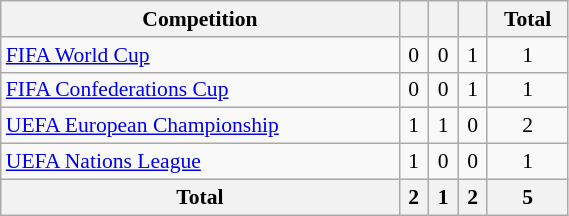<table class="wikitable" style="width:30%; font-size:90%; text-align:center;">
<tr>
<th>Competition</th>
<th></th>
<th></th>
<th></th>
<th>Total</th>
</tr>
<tr>
<td align=left><a href='#'>FIFA World Cup</a></td>
<td>0</td>
<td>0</td>
<td>1</td>
<td>1</td>
</tr>
<tr>
<td align="left"><a href='#'>FIFA Confederations Cup</a></td>
<td>0</td>
<td>0</td>
<td>1</td>
<td>1</td>
</tr>
<tr>
<td align="left"><a href='#'>UEFA European Championship</a></td>
<td>1</td>
<td>1</td>
<td>0</td>
<td>2</td>
</tr>
<tr>
<td align="left"><a href='#'>UEFA Nations League</a></td>
<td>1</td>
<td>0</td>
<td>0</td>
<td>1</td>
</tr>
<tr>
<th>Total</th>
<th>2</th>
<th>1</th>
<th>2</th>
<th>5</th>
</tr>
</table>
